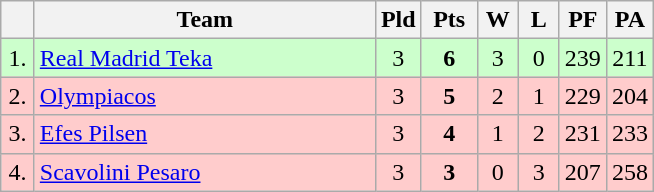<table class=wikitable style="text-align:center">
<tr>
<th width=15></th>
<th width=220>Team</th>
<th width=20>Pld</th>
<th width=30>Pts</th>
<th width=20>W</th>
<th width=20>L</th>
<th width=20>PF</th>
<th width=20>PA</th>
</tr>
<tr style="background: #ccffcc;">
<td>1.</td>
<td align=left> <a href='#'>Real Madrid Teka</a></td>
<td>3</td>
<td><strong>6</strong></td>
<td>3</td>
<td>0</td>
<td>239</td>
<td>211</td>
</tr>
<tr style="background:#ffcccc;">
<td>2.</td>
<td align=left> <a href='#'>Olympiacos</a></td>
<td>3</td>
<td><strong>5</strong></td>
<td>2</td>
<td>1</td>
<td>229</td>
<td>204</td>
</tr>
<tr style="background:#ffcccc;">
<td>3.</td>
<td align=left> <a href='#'>Efes Pilsen</a></td>
<td>3</td>
<td><strong>4</strong></td>
<td>1</td>
<td>2</td>
<td>231</td>
<td>233</td>
</tr>
<tr style="background:#ffcccc;">
<td>4.</td>
<td align=left> <a href='#'>Scavolini Pesaro</a></td>
<td>3</td>
<td><strong>3</strong></td>
<td>0</td>
<td>3</td>
<td>207</td>
<td>258</td>
</tr>
</table>
